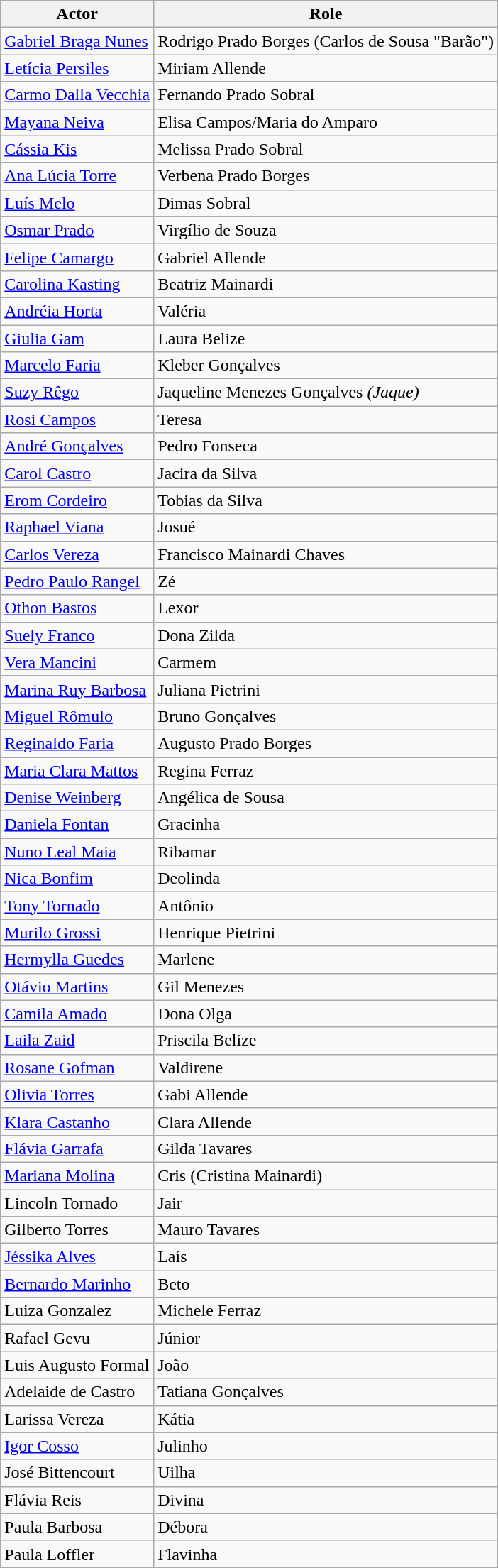<table class="wikitable">
<tr>
<th>Actor</th>
<th>Role</th>
</tr>
<tr>
<td><a href='#'>Gabriel Braga Nunes</a></td>
<td>Rodrigo Prado Borges (Carlos de Sousa "Barão")</td>
</tr>
<tr>
<td><a href='#'>Letícia Persiles</a></td>
<td>Miriam Allende</td>
</tr>
<tr>
<td><a href='#'>Carmo Dalla Vecchia</a></td>
<td>Fernando Prado Sobral</td>
</tr>
<tr>
<td><a href='#'>Mayana Neiva</a></td>
<td>Elisa Campos/Maria do Amparo</td>
</tr>
<tr>
<td><a href='#'>Cássia Kis</a></td>
<td>Melissa Prado Sobral</td>
</tr>
<tr>
<td><a href='#'>Ana Lúcia Torre</a></td>
<td>Verbena Prado Borges</td>
</tr>
<tr>
<td><a href='#'>Luís Melo</a></td>
<td>Dimas Sobral</td>
</tr>
<tr>
<td><a href='#'>Osmar Prado</a></td>
<td>Virgílio de Souza</td>
</tr>
<tr>
<td><a href='#'>Felipe Camargo</a></td>
<td>Gabriel Allende</td>
</tr>
<tr>
<td><a href='#'>Carolina Kasting</a></td>
<td>Beatriz Mainardi</td>
</tr>
<tr>
<td><a href='#'>Andréia Horta</a></td>
<td>Valéria</td>
</tr>
<tr>
<td><a href='#'>Giulia Gam</a></td>
<td>Laura Belize</td>
</tr>
<tr>
<td><a href='#'>Marcelo Faria</a></td>
<td>Kleber Gonçalves</td>
</tr>
<tr>
<td><a href='#'>Suzy Rêgo</a></td>
<td>Jaqueline Menezes Gonçalves <em>(Jaque)</em></td>
</tr>
<tr>
<td><a href='#'>Rosi Campos</a></td>
<td>Teresa</td>
</tr>
<tr>
<td><a href='#'>André Gonçalves</a></td>
<td>Pedro Fonseca</td>
</tr>
<tr>
<td><a href='#'>Carol Castro</a></td>
<td>Jacira da Silva</td>
</tr>
<tr>
<td><a href='#'>Erom Cordeiro</a></td>
<td>Tobias da Silva</td>
</tr>
<tr>
<td><a href='#'>Raphael Viana</a></td>
<td>Josué</td>
</tr>
<tr>
<td><a href='#'>Carlos Vereza</a></td>
<td>Francisco Mainardi Chaves</td>
</tr>
<tr>
<td><a href='#'>Pedro Paulo Rangel</a></td>
<td>Zé</td>
</tr>
<tr>
<td><a href='#'>Othon Bastos</a></td>
<td>Lexor</td>
</tr>
<tr>
<td><a href='#'>Suely Franco</a></td>
<td>Dona Zilda</td>
</tr>
<tr>
<td><a href='#'>Vera Mancini</a></td>
<td>Carmem</td>
</tr>
<tr>
<td><a href='#'>Marina Ruy Barbosa</a></td>
<td>Juliana Pietrini</td>
</tr>
<tr>
<td><a href='#'>Miguel Rômulo</a></td>
<td>Bruno Gonçalves</td>
</tr>
<tr>
<td><a href='#'>Reginaldo Faria</a></td>
<td>Augusto Prado Borges</td>
</tr>
<tr>
<td><a href='#'>Maria Clara Mattos</a></td>
<td>Regina Ferraz</td>
</tr>
<tr>
<td><a href='#'>Denise Weinberg</a></td>
<td>Angélica de Sousa</td>
</tr>
<tr>
<td><a href='#'>Daniela Fontan</a></td>
<td>Gracinha</td>
</tr>
<tr>
<td><a href='#'>Nuno Leal Maia</a></td>
<td>Ribamar</td>
</tr>
<tr>
<td><a href='#'>Nica Bonfim</a></td>
<td>Deolinda</td>
</tr>
<tr>
<td><a href='#'>Tony Tornado</a></td>
<td>Antônio</td>
</tr>
<tr>
<td><a href='#'>Murilo Grossi</a></td>
<td>Henrique Pietrini</td>
</tr>
<tr>
<td><a href='#'>Hermylla Guedes</a></td>
<td>Marlene</td>
</tr>
<tr>
<td><a href='#'>Otávio Martins</a></td>
<td>Gil Menezes</td>
</tr>
<tr>
<td><a href='#'>Camila Amado</a></td>
<td>Dona Olga</td>
</tr>
<tr>
<td><a href='#'>Laila Zaid</a></td>
<td>Priscila Belize</td>
</tr>
<tr>
<td><a href='#'>Rosane Gofman</a></td>
<td>Valdirene</td>
</tr>
<tr>
<td><a href='#'>Olivia Torres</a></td>
<td>Gabi Allende</td>
</tr>
<tr>
<td><a href='#'>Klara Castanho</a></td>
<td>Clara Allende</td>
</tr>
<tr>
<td><a href='#'>Flávia Garrafa</a></td>
<td>Gilda Tavares</td>
</tr>
<tr>
<td><a href='#'>Mariana Molina</a></td>
<td>Cris (Cristina Mainardi)</td>
</tr>
<tr>
<td>Lincoln Tornado</td>
<td>Jair</td>
</tr>
<tr>
<td>Gilberto Torres</td>
<td>Mauro Tavares</td>
</tr>
<tr>
<td><a href='#'>Jéssika Alves</a></td>
<td>Laís</td>
</tr>
<tr>
<td><a href='#'>Bernardo Marinho</a></td>
<td>Beto</td>
</tr>
<tr>
<td>Luiza Gonzalez</td>
<td>Michele Ferraz</td>
</tr>
<tr>
<td>Rafael Gevu</td>
<td>Júnior</td>
</tr>
<tr>
<td>Luis Augusto Formal</td>
<td>João</td>
</tr>
<tr>
<td>Adelaide de Castro</td>
<td>Tatiana Gonçalves</td>
</tr>
<tr>
<td>Larissa Vereza</td>
<td>Kátia</td>
</tr>
<tr>
<td><a href='#'>Igor Cosso</a></td>
<td>Julinho</td>
</tr>
<tr>
<td>José Bittencourt</td>
<td>Uilha</td>
</tr>
<tr>
<td>Flávia Reis</td>
<td>Divina</td>
</tr>
<tr>
<td>Paula Barbosa</td>
<td>Débora</td>
</tr>
<tr>
<td>Paula Loffler</td>
<td>Flavinha</td>
</tr>
<tr>
</tr>
</table>
